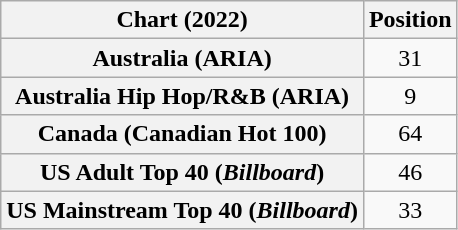<table class="wikitable sortable plainrowheaders" style="text-align:center">
<tr>
<th scope="col">Chart (2022)</th>
<th scope="col">Position</th>
</tr>
<tr>
<th scope="row">Australia (ARIA)</th>
<td>31</td>
</tr>
<tr>
<th scope="row">Australia Hip Hop/R&B (ARIA)</th>
<td>9</td>
</tr>
<tr>
<th scope="row">Canada (Canadian Hot 100)</th>
<td>64</td>
</tr>
<tr>
<th scope="row">US Adult Top 40 (<em>Billboard</em>)</th>
<td>46</td>
</tr>
<tr>
<th scope="row">US Mainstream Top 40 (<em>Billboard</em>)</th>
<td>33</td>
</tr>
</table>
